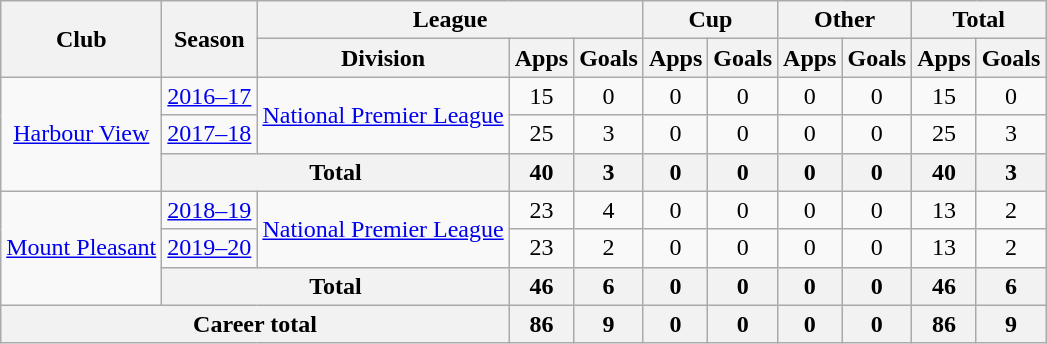<table class="wikitable" style="text-align: center">
<tr>
<th rowspan="2">Club</th>
<th rowspan="2">Season</th>
<th colspan="3">League</th>
<th colspan="2">Cup</th>
<th colspan="2">Other</th>
<th colspan="2">Total</th>
</tr>
<tr>
<th>Division</th>
<th>Apps</th>
<th>Goals</th>
<th>Apps</th>
<th>Goals</th>
<th>Apps</th>
<th>Goals</th>
<th>Apps</th>
<th>Goals</th>
</tr>
<tr>
<td rowspan="3"><a href='#'>Harbour View</a></td>
<td><a href='#'>2016–17</a></td>
<td rowspan="2"><a href='#'>National Premier League</a></td>
<td>15</td>
<td>0</td>
<td>0</td>
<td>0</td>
<td>0</td>
<td>0</td>
<td>15</td>
<td>0</td>
</tr>
<tr>
<td><a href='#'>2017–18</a></td>
<td>25</td>
<td>3</td>
<td>0</td>
<td>0</td>
<td>0</td>
<td>0</td>
<td>25</td>
<td>3</td>
</tr>
<tr>
<th colspan="2"><strong>Total</strong></th>
<th>40</th>
<th>3</th>
<th>0</th>
<th>0</th>
<th>0</th>
<th>0</th>
<th>40</th>
<th>3</th>
</tr>
<tr>
<td rowspan="3"><a href='#'>Mount Pleasant</a></td>
<td><a href='#'>2018–19</a></td>
<td rowspan="2"><a href='#'>National Premier League</a></td>
<td>23</td>
<td>4</td>
<td>0</td>
<td>0</td>
<td>0</td>
<td>0</td>
<td>13</td>
<td>2</td>
</tr>
<tr>
<td><a href='#'>2019–20</a></td>
<td>23</td>
<td>2</td>
<td>0</td>
<td>0</td>
<td>0</td>
<td>0</td>
<td>13</td>
<td>2</td>
</tr>
<tr>
<th colspan="2"><strong>Total</strong></th>
<th>46</th>
<th>6</th>
<th>0</th>
<th>0</th>
<th>0</th>
<th>0</th>
<th>46</th>
<th>6</th>
</tr>
<tr>
<th colspan="3"><strong>Career total</strong></th>
<th>86</th>
<th>9</th>
<th>0</th>
<th>0</th>
<th>0</th>
<th>0</th>
<th>86</th>
<th>9</th>
</tr>
</table>
